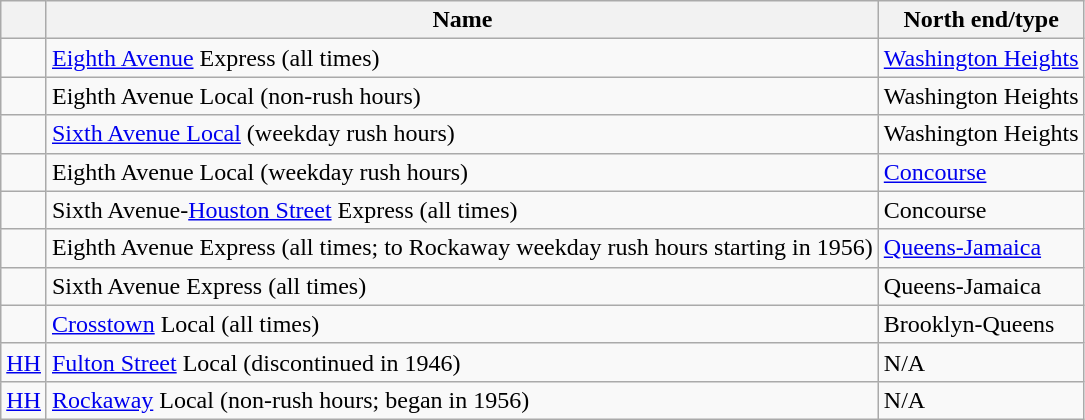<table class=wikitable>
<tr>
<th></th>
<th>Name</th>
<th>North end/type</th>
</tr>
<tr>
<td></td>
<td><a href='#'>Eighth Avenue</a> Express (all times)</td>
<td><a href='#'>Washington Heights</a></td>
</tr>
<tr>
<td></td>
<td>Eighth Avenue Local (non-rush hours)</td>
<td>Washington Heights</td>
</tr>
<tr>
<td></td>
<td><a href='#'>Sixth Avenue Local</a> (weekday rush hours)</td>
<td>Washington Heights</td>
</tr>
<tr>
<td></td>
<td>Eighth Avenue Local (weekday rush hours)</td>
<td><a href='#'>Concourse</a></td>
</tr>
<tr>
<td></td>
<td>Sixth Avenue-<a href='#'>Houston Street</a> Express (all times)</td>
<td>Concourse</td>
</tr>
<tr>
<td></td>
<td>Eighth Avenue Express (all times; to Rockaway weekday rush hours starting in 1956)</td>
<td><a href='#'>Queens-Jamaica</a></td>
</tr>
<tr>
<td></td>
<td>Sixth Avenue Express (all times)</td>
<td>Queens-Jamaica</td>
</tr>
<tr>
<td></td>
<td><a href='#'>Crosstown</a> Local (all times)</td>
<td>Brooklyn-Queens</td>
</tr>
<tr>
<td><a href='#'>HH</a></td>
<td><a href='#'>Fulton Street</a> Local (discontinued in 1946)</td>
<td>N/A</td>
</tr>
<tr>
<td><a href='#'>HH</a></td>
<td><a href='#'>Rockaway</a> Local (non-rush hours; began in 1956)</td>
<td>N/A</td>
</tr>
</table>
